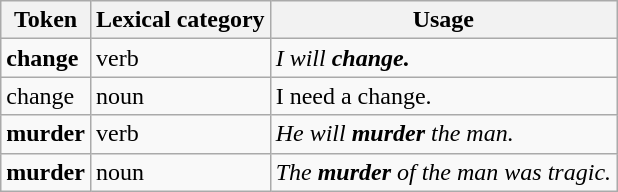<table class="wikitable">
<tr>
<th>Token</th>
<th>Lexical category</th>
<th>Usage</th>
</tr>
<tr>
<td><strong>change</strong></td>
<td>verb</td>
<td><em>I will <strong>change.<strong><em></td>
</tr>
<tr>
<td></strong>change<strong></td>
<td>noun</td>
<td></em>I need a </strong>change.</em></strong></td>
</tr>
<tr>
<td><strong>murder</strong></td>
<td>verb</td>
<td><em>He will <strong>murder</strong> the man.</em></td>
</tr>
<tr>
<td><strong>murder</strong></td>
<td>noun</td>
<td><em>The <strong>murder</strong> of the man was tragic.</em></td>
</tr>
</table>
